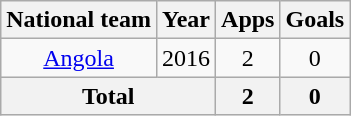<table class="wikitable" style="text-align:center">
<tr>
<th>National team</th>
<th>Year</th>
<th>Apps</th>
<th>Goals</th>
</tr>
<tr>
<td><a href='#'>Angola</a></td>
<td>2016</td>
<td>2</td>
<td>0</td>
</tr>
<tr>
<th colspan=2>Total</th>
<th>2</th>
<th>0</th>
</tr>
</table>
